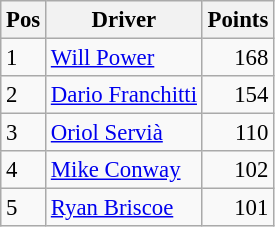<table class="wikitable" style="font-size: 95%;">
<tr>
<th>Pos</th>
<th>Driver</th>
<th>Points</th>
</tr>
<tr>
<td>1</td>
<td> <a href='#'>Will Power</a></td>
<td align="right">168</td>
</tr>
<tr>
<td>2</td>
<td> <a href='#'>Dario Franchitti</a></td>
<td align="right">154</td>
</tr>
<tr>
<td>3</td>
<td> <a href='#'>Oriol Servià</a></td>
<td align="right">110</td>
</tr>
<tr>
<td>4</td>
<td> <a href='#'>Mike Conway</a></td>
<td align="right">102</td>
</tr>
<tr>
<td>5</td>
<td> <a href='#'>Ryan Briscoe</a></td>
<td align="right">101</td>
</tr>
</table>
